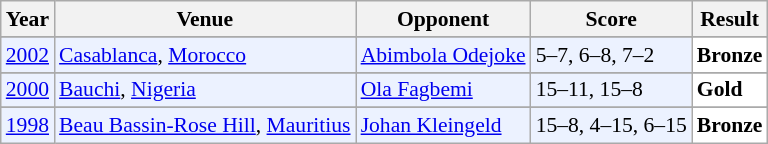<table class="sortable wikitable" style="font-size: 90%;">
<tr>
<th>Year</th>
<th>Venue</th>
<th>Opponent</th>
<th>Score</th>
<th>Result</th>
</tr>
<tr>
</tr>
<tr style="background:#ECF2FF">
<td align="center"><a href='#'>2002</a></td>
<td align="left"><a href='#'>Casablanca</a>, <a href='#'>Morocco</a></td>
<td align="left"> <a href='#'>Abimbola Odejoke</a></td>
<td align="left">5–7, 6–8, 7–2</td>
<td style="text-align:left; background:white"> <strong>Bronze</strong></td>
</tr>
<tr>
</tr>
<tr style="background:#ECF2FF">
<td align="center"><a href='#'>2000</a></td>
<td align="left"><a href='#'>Bauchi</a>, <a href='#'>Nigeria</a></td>
<td align="left"> <a href='#'>Ola Fagbemi</a></td>
<td align="left">15–11, 15–8</td>
<td style="text-align:left; background:white"> <strong>Gold</strong></td>
</tr>
<tr>
</tr>
<tr style="background:#ECF2FF">
<td align="center"><a href='#'>1998</a></td>
<td align="left"><a href='#'>Beau Bassin-Rose Hill</a>, <a href='#'>Mauritius</a></td>
<td align="left"> <a href='#'>Johan Kleingeld</a></td>
<td align="left">15–8, 4–15, 6–15</td>
<td style="text-align:left; background:white"> <strong>Bronze</strong></td>
</tr>
</table>
